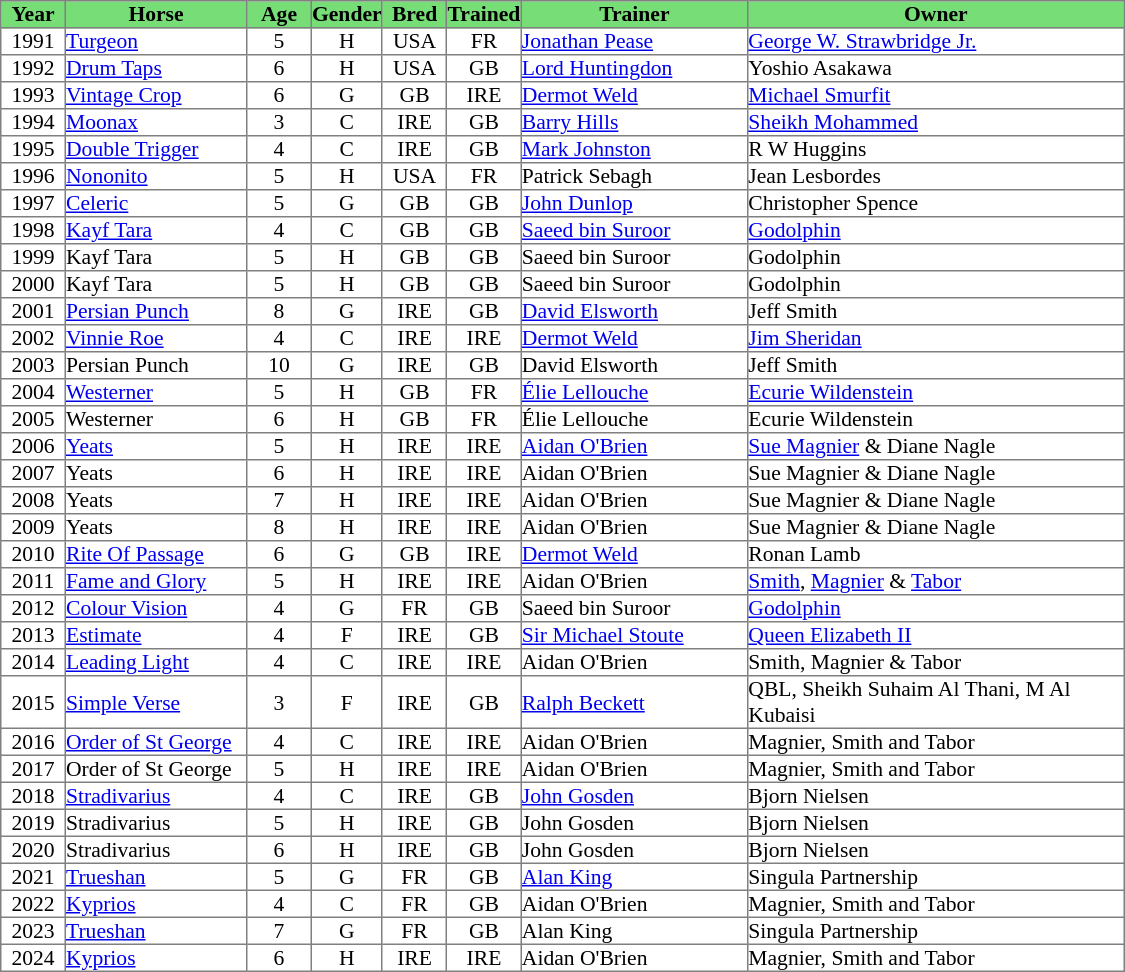<table class = "sortable" | border="1" cellpadding="0" style="border-collapse: collapse; font-size:90%">
<tr bgcolor="#77dd77" align="center">
<th style="width:42px;"><strong>Year</strong><br></th>
<th style="width:120px;"><strong>Horse</strong><br></th>
<th style="width:42px;"><strong>Age</strong></th>
<th style="width:42px;"><strong>Gender</strong></th>
<th style="width:42px;"><strong>Bred</strong></th>
<th style="width:42px;"><strong>Trained</strong></th>
<th style="width:150px;"><strong>Trainer</strong><br></th>
<th style="width:250px;"><strong>Owner</strong><br></th>
</tr>
<tr>
<td align=center>1991</td>
<td><a href='#'>Turgeon</a></td>
<td align=center>5</td>
<td align=center>H</td>
<td align=center>USA</td>
<td align=center>FR</td>
<td><a href='#'>Jonathan Pease</a></td>
<td><a href='#'>George W. Strawbridge Jr.</a></td>
</tr>
<tr>
<td align=center>1992</td>
<td><a href='#'>Drum Taps</a></td>
<td align=center>6</td>
<td align=center>H</td>
<td align=center>USA</td>
<td align=center>GB</td>
<td><a href='#'>Lord Huntingdon</a></td>
<td>Yoshio Asakawa</td>
</tr>
<tr>
<td align=center>1993</td>
<td><a href='#'>Vintage Crop</a></td>
<td align=center>6</td>
<td align=center>G</td>
<td align=center>GB</td>
<td align=center>IRE</td>
<td><a href='#'>Dermot Weld</a></td>
<td><a href='#'>Michael Smurfit</a></td>
</tr>
<tr>
<td align=center>1994</td>
<td><a href='#'>Moonax</a></td>
<td align=center>3</td>
<td align=center>C</td>
<td align=center>IRE</td>
<td align=center>GB</td>
<td><a href='#'>Barry Hills</a></td>
<td><a href='#'>Sheikh Mohammed</a></td>
</tr>
<tr>
<td align=center>1995</td>
<td><a href='#'>Double Trigger</a></td>
<td align=center>4</td>
<td align=center>C</td>
<td align=center>IRE</td>
<td align=center>GB</td>
<td><a href='#'>Mark Johnston</a></td>
<td>R W Huggins</td>
</tr>
<tr>
<td align=center>1996</td>
<td><a href='#'>Nononito</a></td>
<td align=center>5</td>
<td align=center>H</td>
<td align=center>USA</td>
<td align=center>FR</td>
<td>Patrick Sebagh</td>
<td>Jean Lesbordes</td>
</tr>
<tr>
<td align=center>1997</td>
<td><a href='#'>Celeric</a></td>
<td align=center>5</td>
<td align=center>G</td>
<td align=center>GB</td>
<td align=center>GB</td>
<td><a href='#'>John Dunlop</a></td>
<td>Christopher Spence</td>
</tr>
<tr>
<td align=center>1998</td>
<td><a href='#'>Kayf Tara</a></td>
<td align=center>4</td>
<td align=center>C</td>
<td align=center>GB</td>
<td align=center>GB</td>
<td><a href='#'>Saeed bin Suroor</a></td>
<td><a href='#'>Godolphin</a></td>
</tr>
<tr>
<td align=center>1999</td>
<td>Kayf Tara</td>
<td align=center>5</td>
<td align=center>H</td>
<td align=center>GB</td>
<td align=center>GB</td>
<td>Saeed bin Suroor</td>
<td>Godolphin</td>
</tr>
<tr>
<td align=center>2000</td>
<td>Kayf Tara</td>
<td align=center>5</td>
<td align=center>H</td>
<td align=center>GB</td>
<td align=center>GB</td>
<td>Saeed bin Suroor</td>
<td>Godolphin</td>
</tr>
<tr>
<td align=center>2001</td>
<td><a href='#'>Persian Punch</a></td>
<td align=center>8</td>
<td align=center>G</td>
<td align=center>IRE</td>
<td align=center>GB</td>
<td><a href='#'>David Elsworth</a></td>
<td>Jeff Smith</td>
</tr>
<tr>
<td align=center>2002</td>
<td><a href='#'>Vinnie Roe</a></td>
<td align=center>4</td>
<td align=center>C</td>
<td align=center>IRE</td>
<td align=center>IRE</td>
<td><a href='#'>Dermot Weld</a></td>
<td><a href='#'>Jim Sheridan</a></td>
</tr>
<tr>
<td align=center>2003</td>
<td>Persian Punch</td>
<td align=center>10</td>
<td align=center>G</td>
<td align=center>IRE</td>
<td align=center>GB</td>
<td>David Elsworth</td>
<td>Jeff Smith</td>
</tr>
<tr>
<td align=center>2004</td>
<td><a href='#'>Westerner</a></td>
<td align=center>5</td>
<td align=center>H</td>
<td align=center>GB</td>
<td align=center>FR</td>
<td><a href='#'>Élie Lellouche</a></td>
<td><a href='#'>Ecurie Wildenstein</a></td>
</tr>
<tr>
<td align=center>2005</td>
<td>Westerner</td>
<td align=center>6</td>
<td align=center>H</td>
<td align=center>GB</td>
<td align=center>FR</td>
<td>Élie Lellouche</td>
<td>Ecurie Wildenstein</td>
</tr>
<tr>
<td align=center>2006</td>
<td><a href='#'>Yeats</a></td>
<td align=center>5</td>
<td align=center>H</td>
<td align=center>IRE</td>
<td align=center>IRE</td>
<td><a href='#'>Aidan O'Brien</a></td>
<td><a href='#'>Sue Magnier</a> & Diane Nagle</td>
</tr>
<tr>
<td align=center>2007</td>
<td>Yeats</td>
<td align=center>6</td>
<td align=center>H</td>
<td align=center>IRE</td>
<td align=center>IRE</td>
<td>Aidan O'Brien</td>
<td>Sue Magnier & Diane Nagle</td>
</tr>
<tr>
<td align=center>2008</td>
<td>Yeats</td>
<td align=center>7</td>
<td align=center>H</td>
<td align=center>IRE</td>
<td align=center>IRE</td>
<td>Aidan O'Brien</td>
<td>Sue Magnier & Diane Nagle</td>
</tr>
<tr>
<td align=center>2009</td>
<td>Yeats</td>
<td align=center>8</td>
<td align=center>H</td>
<td align=center>IRE</td>
<td align=center>IRE</td>
<td>Aidan O'Brien</td>
<td>Sue Magnier & Diane Nagle</td>
</tr>
<tr>
<td align=center>2010</td>
<td><a href='#'>Rite Of Passage</a></td>
<td align=center>6</td>
<td align=center>G</td>
<td align=center>GB</td>
<td align=center>IRE</td>
<td><a href='#'>Dermot Weld</a></td>
<td>Ronan Lamb</td>
</tr>
<tr>
<td align=center>2011</td>
<td><a href='#'>Fame and Glory</a></td>
<td align=center>5</td>
<td align=center>H</td>
<td align=center>IRE</td>
<td align=center>IRE</td>
<td>Aidan O'Brien</td>
<td><a href='#'>Smith</a>, <a href='#'>Magnier</a> & <a href='#'>Tabor</a></td>
</tr>
<tr>
<td align=center>2012</td>
<td><a href='#'>Colour Vision</a></td>
<td align=center>4</td>
<td align=center>G</td>
<td align=center>FR</td>
<td align=center>GB</td>
<td>Saeed bin Suroor</td>
<td><a href='#'>Godolphin</a></td>
</tr>
<tr>
<td align=center>2013</td>
<td><a href='#'>Estimate</a></td>
<td align=center>4</td>
<td align=center>F</td>
<td align=center>IRE</td>
<td align=center>GB</td>
<td><a href='#'>Sir Michael Stoute</a></td>
<td><a href='#'>Queen Elizabeth II</a></td>
</tr>
<tr>
<td align=center>2014</td>
<td><a href='#'>Leading Light</a></td>
<td align=center>4</td>
<td align=center>C</td>
<td align=center>IRE</td>
<td align=center>IRE</td>
<td>Aidan O'Brien</td>
<td>Smith, Magnier & Tabor</td>
</tr>
<tr>
<td align=center>2015</td>
<td><a href='#'>Simple Verse</a></td>
<td align=center>3</td>
<td align=center>F</td>
<td align=center>IRE</td>
<td align=center>GB</td>
<td><a href='#'>Ralph Beckett</a></td>
<td>QBL, Sheikh Suhaim Al Thani, M Al Kubaisi</td>
</tr>
<tr>
<td align=center>2016</td>
<td><a href='#'>Order of St George</a></td>
<td align=center>4</td>
<td align=center>C</td>
<td align=center>IRE</td>
<td align=center>IRE</td>
<td>Aidan O'Brien</td>
<td>Magnier, Smith and Tabor</td>
</tr>
<tr>
<td align=center>2017</td>
<td>Order of St George</td>
<td align=center>5</td>
<td align=center>H</td>
<td align=center>IRE</td>
<td align=center>IRE</td>
<td>Aidan O'Brien</td>
<td>Magnier, Smith and Tabor</td>
</tr>
<tr>
<td align=center>2018</td>
<td><a href='#'>Stradivarius</a></td>
<td align=center>4</td>
<td align=center>C</td>
<td align=center>IRE</td>
<td align=center>GB</td>
<td><a href='#'>John Gosden</a></td>
<td>Bjorn Nielsen</td>
</tr>
<tr>
<td align=center>2019</td>
<td>Stradivarius</td>
<td align=center>5</td>
<td align=center>H</td>
<td align=center>IRE</td>
<td align=center>GB</td>
<td>John Gosden</td>
<td>Bjorn Nielsen</td>
</tr>
<tr>
<td align=center>2020</td>
<td>Stradivarius</td>
<td align=center>6</td>
<td align=center>H</td>
<td align=center>IRE</td>
<td align=center>GB</td>
<td>John Gosden</td>
<td>Bjorn Nielsen</td>
</tr>
<tr>
<td align=center>2021</td>
<td><a href='#'>Trueshan</a></td>
<td align=center>5</td>
<td align=center>G</td>
<td align=center>FR</td>
<td align=center>GB</td>
<td><a href='#'>Alan King</a></td>
<td>Singula Partnership</td>
</tr>
<tr>
<td align=center>2022</td>
<td><a href='#'>Kyprios</a></td>
<td align=center>4</td>
<td align=center>C</td>
<td align=center>FR</td>
<td align=center>GB</td>
<td>Aidan O'Brien</td>
<td>Magnier, Smith and Tabor</td>
</tr>
<tr>
<td align=center>2023</td>
<td><a href='#'>Trueshan</a></td>
<td align=center>7</td>
<td align=center>G</td>
<td align=center>FR</td>
<td align=center>GB</td>
<td>Alan King</td>
<td>Singula Partnership</td>
</tr>
<tr>
<td align=center>2024</td>
<td><a href='#'>Kyprios</a></td>
<td align=center>6</td>
<td align=center>H</td>
<td align=center>IRE</td>
<td align=center>IRE</td>
<td>Aidan O'Brien</td>
<td>Magnier, Smith and Tabor</td>
</tr>
</table>
